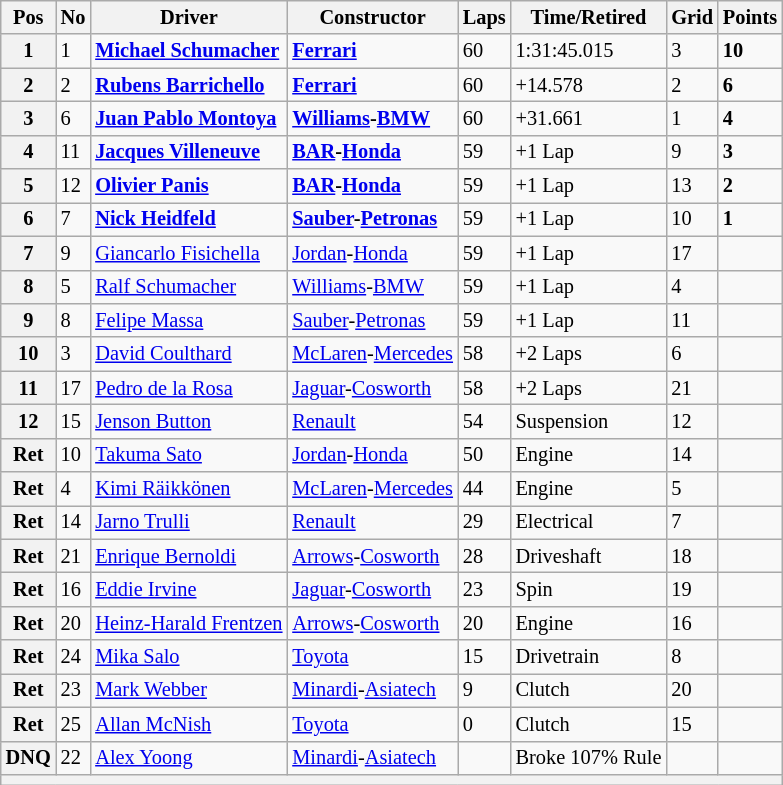<table class="wikitable" style="font-size: 85%;">
<tr>
<th>Pos</th>
<th>No</th>
<th>Driver</th>
<th>Constructor</th>
<th>Laps</th>
<th>Time/Retired</th>
<th>Grid</th>
<th>Points</th>
</tr>
<tr>
<th>1</th>
<td>1</td>
<td> <strong><a href='#'>Michael Schumacher</a></strong></td>
<td><strong><a href='#'>Ferrari</a></strong></td>
<td>60</td>
<td>1:31:45.015</td>
<td>3</td>
<td><strong>10</strong></td>
</tr>
<tr>
<th>2</th>
<td>2</td>
<td> <strong><a href='#'>Rubens Barrichello</a></strong></td>
<td><strong><a href='#'>Ferrari</a></strong></td>
<td>60</td>
<td>+14.578</td>
<td>2</td>
<td><strong>6</strong></td>
</tr>
<tr>
<th>3</th>
<td>6</td>
<td> <strong><a href='#'>Juan Pablo Montoya</a></strong></td>
<td><strong><a href='#'>Williams</a>-<a href='#'>BMW</a></strong></td>
<td>60</td>
<td>+31.661</td>
<td>1</td>
<td><strong>4</strong></td>
</tr>
<tr>
<th>4</th>
<td>11</td>
<td> <strong><a href='#'>Jacques Villeneuve</a></strong></td>
<td><strong><a href='#'>BAR</a>-<a href='#'>Honda</a></strong></td>
<td>59</td>
<td>+1 Lap</td>
<td>9</td>
<td><strong>3</strong></td>
</tr>
<tr>
<th>5</th>
<td>12</td>
<td> <strong><a href='#'>Olivier Panis</a></strong></td>
<td><strong><a href='#'>BAR</a>-<a href='#'>Honda</a></strong></td>
<td>59</td>
<td>+1 Lap</td>
<td>13</td>
<td><strong>2</strong></td>
</tr>
<tr>
<th>6</th>
<td>7</td>
<td> <strong><a href='#'>Nick Heidfeld</a></strong></td>
<td><strong><a href='#'>Sauber</a>-<a href='#'>Petronas</a></strong></td>
<td>59</td>
<td>+1 Lap</td>
<td>10</td>
<td><strong>1</strong></td>
</tr>
<tr>
<th>7</th>
<td>9</td>
<td> <a href='#'>Giancarlo Fisichella</a></td>
<td><a href='#'>Jordan</a>-<a href='#'>Honda</a></td>
<td>59</td>
<td>+1 Lap</td>
<td>17</td>
<td> </td>
</tr>
<tr>
<th>8</th>
<td>5</td>
<td> <a href='#'>Ralf Schumacher</a></td>
<td><a href='#'>Williams</a>-<a href='#'>BMW</a></td>
<td>59</td>
<td>+1 Lap</td>
<td>4</td>
<td> </td>
</tr>
<tr>
<th>9</th>
<td>8</td>
<td> <a href='#'>Felipe Massa</a></td>
<td><a href='#'>Sauber</a>-<a href='#'>Petronas</a></td>
<td>59</td>
<td>+1 Lap</td>
<td>11</td>
<td> </td>
</tr>
<tr>
<th>10</th>
<td>3</td>
<td> <a href='#'>David Coulthard</a></td>
<td><a href='#'>McLaren</a>-<a href='#'>Mercedes</a></td>
<td>58</td>
<td>+2 Laps</td>
<td>6</td>
<td> </td>
</tr>
<tr>
<th>11</th>
<td>17</td>
<td> <a href='#'>Pedro de la Rosa</a></td>
<td><a href='#'>Jaguar</a>-<a href='#'>Cosworth</a></td>
<td>58</td>
<td>+2 Laps</td>
<td>21</td>
<td> </td>
</tr>
<tr>
<th>12</th>
<td>15</td>
<td> <a href='#'>Jenson Button</a></td>
<td><a href='#'>Renault</a></td>
<td>54</td>
<td>Suspension</td>
<td>12</td>
<td> </td>
</tr>
<tr>
<th>Ret</th>
<td>10</td>
<td> <a href='#'>Takuma Sato</a></td>
<td><a href='#'>Jordan</a>-<a href='#'>Honda</a></td>
<td>50</td>
<td>Engine</td>
<td>14</td>
<td> </td>
</tr>
<tr>
<th>Ret</th>
<td>4</td>
<td> <a href='#'>Kimi Räikkönen</a></td>
<td><a href='#'>McLaren</a>-<a href='#'>Mercedes</a></td>
<td>44</td>
<td>Engine</td>
<td>5</td>
<td> </td>
</tr>
<tr>
<th>Ret</th>
<td>14</td>
<td> <a href='#'>Jarno Trulli</a></td>
<td><a href='#'>Renault</a></td>
<td>29</td>
<td>Electrical</td>
<td>7</td>
<td> </td>
</tr>
<tr>
<th>Ret</th>
<td>21</td>
<td> <a href='#'>Enrique Bernoldi</a></td>
<td><a href='#'>Arrows</a>-<a href='#'>Cosworth</a></td>
<td>28</td>
<td>Driveshaft</td>
<td>18</td>
<td> </td>
</tr>
<tr>
<th>Ret</th>
<td>16</td>
<td> <a href='#'>Eddie Irvine</a></td>
<td><a href='#'>Jaguar</a>-<a href='#'>Cosworth</a></td>
<td>23</td>
<td>Spin</td>
<td>19</td>
<td> </td>
</tr>
<tr>
<th>Ret</th>
<td>20</td>
<td> <a href='#'>Heinz-Harald Frentzen</a></td>
<td><a href='#'>Arrows</a>-<a href='#'>Cosworth</a></td>
<td>20</td>
<td>Engine</td>
<td>16</td>
<td> </td>
</tr>
<tr>
<th>Ret</th>
<td>24</td>
<td> <a href='#'>Mika Salo</a></td>
<td><a href='#'>Toyota</a></td>
<td>15</td>
<td>Drivetrain</td>
<td>8</td>
<td> </td>
</tr>
<tr>
<th>Ret</th>
<td>23</td>
<td> <a href='#'>Mark Webber</a></td>
<td><a href='#'>Minardi</a>-<a href='#'>Asiatech</a></td>
<td>9</td>
<td>Clutch</td>
<td>20</td>
<td> </td>
</tr>
<tr>
<th>Ret</th>
<td>25</td>
<td> <a href='#'>Allan McNish</a></td>
<td><a href='#'>Toyota</a></td>
<td>0</td>
<td>Clutch</td>
<td>15</td>
<td> </td>
</tr>
<tr>
<th>DNQ</th>
<td>22</td>
<td> <a href='#'>Alex Yoong</a></td>
<td><a href='#'>Minardi</a>-<a href='#'>Asiatech</a></td>
<td></td>
<td>Broke 107% Rule</td>
<td></td>
<td></td>
</tr>
<tr>
<th colspan="8"></th>
</tr>
</table>
